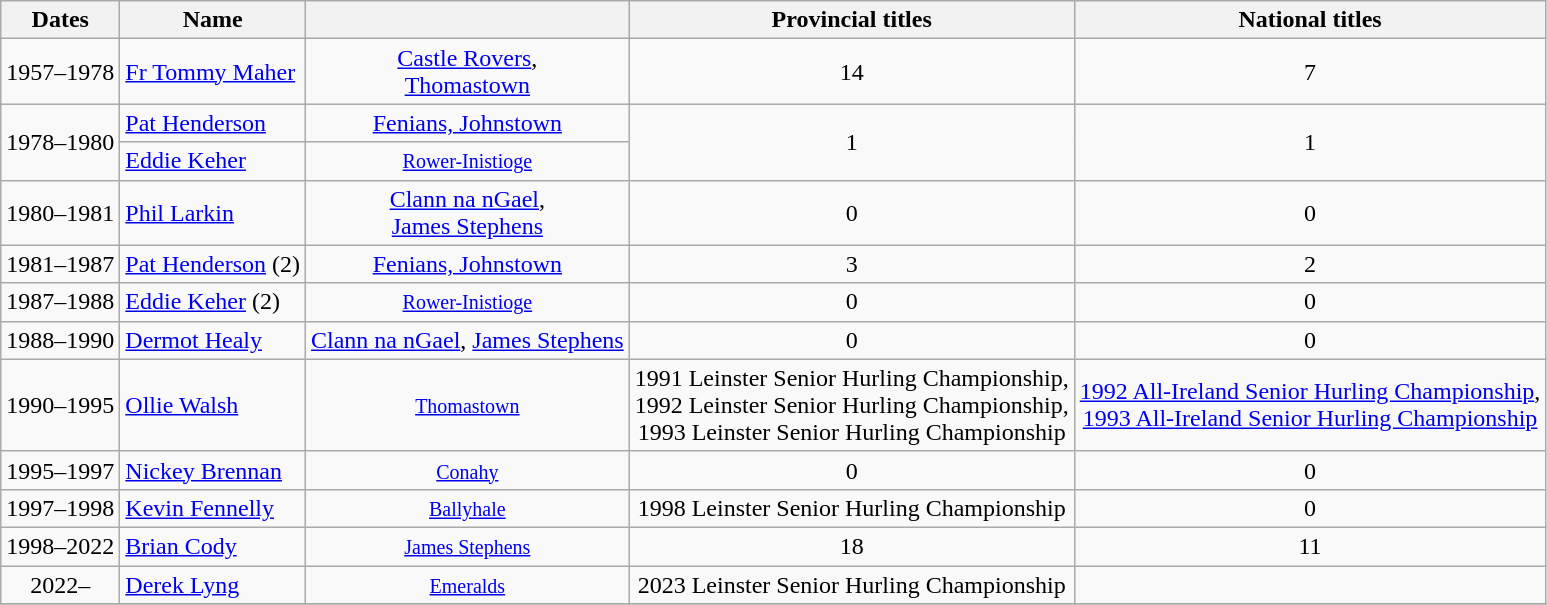<table class="wikitable sortable" style="text-align: center;">
<tr>
<th>Dates</th>
<th>Name</th>
<th></th>
<th>Provincial titles</th>
<th>National titles</th>
</tr>
<tr>
<td>1957–1978</td>
<td style="text-align: left;"><a href='#'>Fr Tommy Maher</a></td>
<td><a href='#'>Castle Rovers</a>,<br><a href='#'>Thomastown</a></td>
<td>14</td>
<td>7</td>
</tr>
<tr>
<td rowspan= "2">1978–1980</td>
<td style="text-align: left;"><a href='#'>Pat Henderson</a></td>
<td><a href='#'>Fenians, Johnstown</a></td>
<td rowspan= "2">1</td>
<td rowspan= "2">1</td>
</tr>
<tr>
<td style="text-align: left;"><a href='#'>Eddie Keher</a></td>
<td><small><a href='#'>Rower-Inistioge</a></small></td>
</tr>
<tr>
<td>1980–1981</td>
<td style="text-align: left;"><a href='#'>Phil Larkin</a></td>
<td><a href='#'>Clann na nGael</a>,<br><a href='#'>James Stephens</a></td>
<td>0</td>
<td>0</td>
</tr>
<tr>
<td>1981–1987</td>
<td style="text-align: left;"><a href='#'>Pat Henderson</a> (2)</td>
<td><a href='#'>Fenians, Johnstown</a></td>
<td>3</td>
<td>2</td>
</tr>
<tr>
<td>1987–1988</td>
<td style="text-align: left;"><a href='#'>Eddie Keher</a> (2)</td>
<td><small><a href='#'>Rower-Inistioge</a></small></td>
<td>0</td>
<td>0</td>
</tr>
<tr>
<td>1988–1990</td>
<td style="text-align: left;"><a href='#'>Dermot Healy</a></td>
<td><a href='#'>Clann na nGael</a>, <a href='#'>James Stephens</a></td>
<td>0</td>
<td>0</td>
</tr>
<tr>
<td>1990–1995</td>
<td style="text-align: left;"><a href='#'>Ollie Walsh</a></td>
<td><small><a href='#'>Thomastown</a></small></td>
<td>1991 Leinster Senior Hurling Championship,<br>1992 Leinster Senior Hurling Championship,<br>1993 Leinster Senior Hurling Championship</td>
<td><a href='#'>1992 All-Ireland Senior Hurling Championship</a>,<br><a href='#'>1993 All-Ireland Senior Hurling Championship</a></td>
</tr>
<tr>
<td>1995–1997</td>
<td style="text-align: left;"><a href='#'>Nickey Brennan</a></td>
<td><small><a href='#'>Conahy</a></small></td>
<td>0</td>
<td>0</td>
</tr>
<tr>
<td>1997–1998</td>
<td style="text-align: left;"><a href='#'>Kevin Fennelly</a></td>
<td><small><a href='#'>Ballyhale</a></small></td>
<td>1998 Leinster Senior Hurling Championship</td>
<td>0</td>
</tr>
<tr>
<td>1998–2022</td>
<td style="text-align: left;"><a href='#'>Brian Cody</a></td>
<td><small><a href='#'>James Stephens</a></small></td>
<td>18</td>
<td>11</td>
</tr>
<tr>
<td>2022–</td>
<td style="text-align: left;"><a href='#'>Derek Lyng</a></td>
<td><small><a href='#'>Emeralds</a></small></td>
<td>2023 Leinster Senior Hurling Championship</td>
<td></td>
</tr>
<tr>
</tr>
</table>
